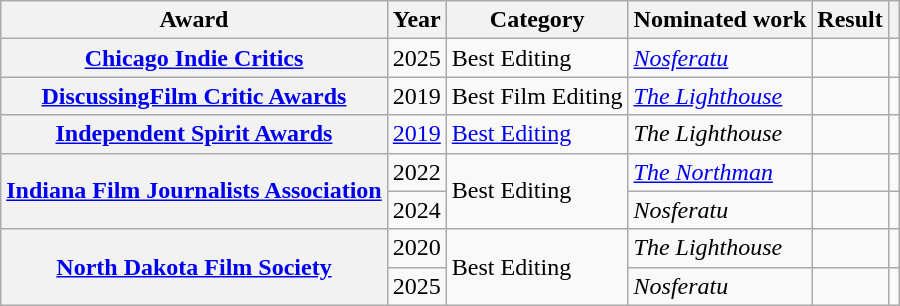<table class="wikitable plainrowheaders sortable">
<tr>
<th>Award</th>
<th>Year</th>
<th>Category</th>
<th>Nominated work</th>
<th>Result</th>
<th class="unsortable"></th>
</tr>
<tr>
<th scope="row"><a href='#'>Chicago Indie Critics</a></th>
<td>2025</td>
<td>Best Editing</td>
<td><em><a href='#'>Nosferatu</a></em></td>
<td></td>
<td></td>
</tr>
<tr>
<th scope="row"><a href='#'>DiscussingFilm Critic Awards</a></th>
<td>2019</td>
<td>Best Film Editing</td>
<td><em><a href='#'>The Lighthouse</a></em></td>
<td></td>
<td></td>
</tr>
<tr>
<th scope="row"><a href='#'>Independent Spirit Awards</a></th>
<td><a href='#'>2019</a></td>
<td><a href='#'>Best Editing</a></td>
<td><em>The Lighthouse</em></td>
<td></td>
<td></td>
</tr>
<tr>
<th rowspan="2" scope="row"><a href='#'>Indiana Film Journalists Association</a></th>
<td>2022</td>
<td rowspan="2">Best Editing</td>
<td><em><a href='#'>The Northman</a></em></td>
<td></td>
<td></td>
</tr>
<tr>
<td>2024</td>
<td><em>Nosferatu</em></td>
<td></td>
<td></td>
</tr>
<tr>
<th rowspan="2" scope="row"><a href='#'>North Dakota Film Society</a></th>
<td>2020</td>
<td rowspan="2">Best Editing</td>
<td><em>The Lighthouse</em></td>
<td></td>
<td></td>
</tr>
<tr>
<td>2025</td>
<td><em>Nosferatu</em></td>
<td></td>
<td></td>
</tr>
</table>
